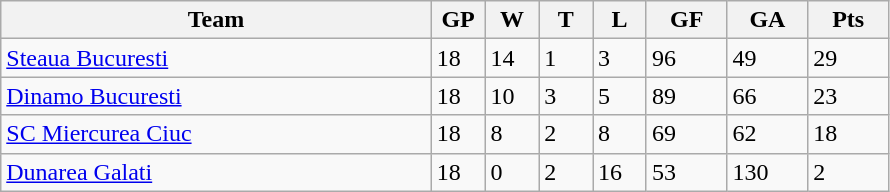<table class="wikitable">
<tr>
<th width="40%">Team</th>
<th width="5%">GP</th>
<th width="5%">W</th>
<th width="5%">T</th>
<th width="5%">L</th>
<th width="7.5%">GF</th>
<th width="7.5%">GA</th>
<th width="7.5%">Pts</th>
</tr>
<tr>
<td><a href='#'>Steaua Bucuresti</a></td>
<td>18</td>
<td>14</td>
<td>1</td>
<td>3</td>
<td>96</td>
<td>49</td>
<td>29</td>
</tr>
<tr>
<td><a href='#'>Dinamo Bucuresti</a></td>
<td>18</td>
<td>10</td>
<td>3</td>
<td>5</td>
<td>89</td>
<td>66</td>
<td>23</td>
</tr>
<tr>
<td><a href='#'>SC Miercurea Ciuc</a></td>
<td>18</td>
<td>8</td>
<td>2</td>
<td>8</td>
<td>69</td>
<td>62</td>
<td>18</td>
</tr>
<tr>
<td><a href='#'>Dunarea Galati</a></td>
<td>18</td>
<td>0</td>
<td>2</td>
<td>16</td>
<td>53</td>
<td>130</td>
<td>2</td>
</tr>
</table>
